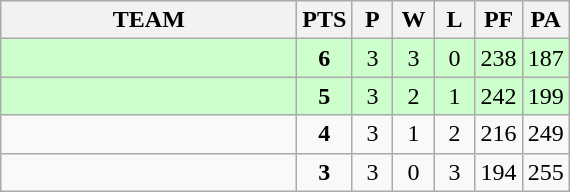<table class="wikitable" style="text-align: center;">
<tr>
<th width="190">TEAM</th>
<th width="20">PTS</th>
<th width="20">P</th>
<th width="20">W</th>
<th width="20">L</th>
<th width="20">PF</th>
<th width="20">PA</th>
</tr>
<tr bgcolor=ccffcc>
<td style="text-align:left;"></td>
<td><strong>6</strong></td>
<td>3</td>
<td>3</td>
<td>0</td>
<td>238</td>
<td>187</td>
</tr>
<tr bgcolor=ccffcc>
<td style="text-align:left;"></td>
<td><strong>5</strong></td>
<td>3</td>
<td>2</td>
<td>1</td>
<td>242</td>
<td>199</td>
</tr>
<tr>
<td style="text-align:left;"></td>
<td><strong>4</strong></td>
<td>3</td>
<td>1</td>
<td>2</td>
<td>216</td>
<td>249</td>
</tr>
<tr>
<td style="text-align:left;"></td>
<td><strong>3</strong></td>
<td>3</td>
<td>0</td>
<td>3</td>
<td>194</td>
<td>255</td>
</tr>
</table>
